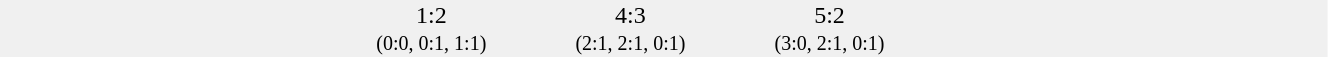<table style="width: 70%; background: #F0F0F0;" cellspacing="0">
<tr valign="top">
<td width="25%" align="right"></td>
<td width="15%" align="center">1:2<br><small>(0:0, 0:1, 1:1)</small></td>
<td width="15%" align="center">4:3<br><small>(2:1, 2:1, 0:1)</small></td>
<td width="15%" align="center">5:2<br><small>(3:0, 2:1, 0:1)</small></td>
<td width="25%" align="left"></td>
<td style="font-size:85%;"></td>
</tr>
</table>
